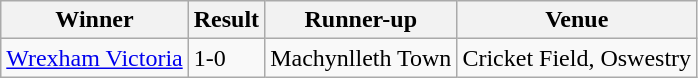<table class="wikitable">
<tr>
<th>Winner</th>
<th>Result</th>
<th>Runner-up</th>
<th>Venue</th>
</tr>
<tr>
<td><a href='#'>Wrexham Victoria</a></td>
<td>1-0</td>
<td>Machynlleth Town</td>
<td> Cricket Field, Oswestry</td>
</tr>
</table>
